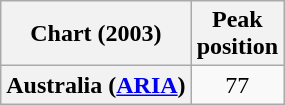<table class="wikitable plainrowheaders" style="text-align:center">
<tr>
<th scope="col">Chart (2003)</th>
<th scope="col">Peak<br> position</th>
</tr>
<tr>
<th scope="row">Australia (<a href='#'>ARIA</a>)</th>
<td>77</td>
</tr>
</table>
